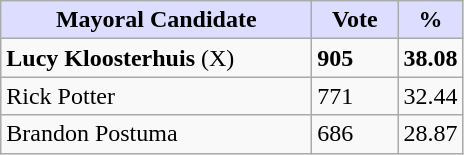<table class="wikitable">
<tr>
<th style="background:#ddf; width:200px;">Mayoral Candidate</th>
<th style="background:#ddf; width:50px;">Vote</th>
<th style="background:#ddf; width:30px;">%</th>
</tr>
<tr>
<td><strong>Lucy Kloosterhuis</strong>  (X)</td>
<td><strong>905</strong></td>
<td><strong>38.08</strong></td>
</tr>
<tr>
<td>Rick Potter</td>
<td>771</td>
<td>32.44</td>
</tr>
<tr>
<td>Brandon Postuma</td>
<td>686</td>
<td>28.87</td>
</tr>
</table>
